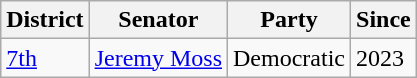<table class="wikitable">
<tr>
<th>District</th>
<th>Senator</th>
<th>Party</th>
<th>Since</th>
</tr>
<tr>
<td><a href='#'>7th</a></td>
<td><a href='#'>Jeremy Moss</a></td>
<td>Democratic</td>
<td>2023</td>
</tr>
</table>
